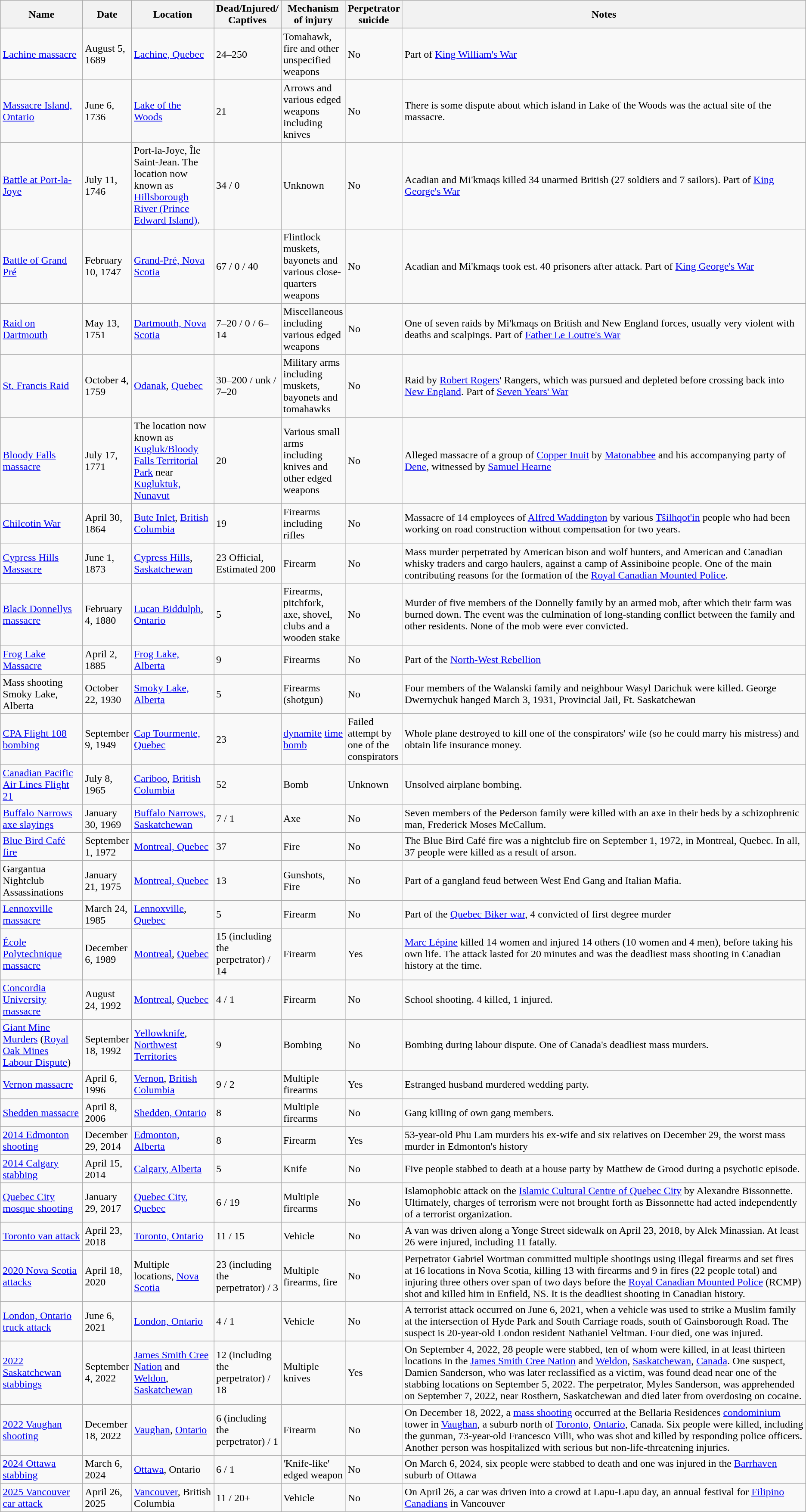<table class="wikitable sortable sticky-header" style=text-align:left;">
<tr>
<th style="width:120px;">Name</th>
<th style="width:65px;" data-sort-type="date">Date</th>
<th style="width:120px;">Location</th>
<th style="width:25px;" data-sort-type=number>Dead/Injured/ Captives</th>
<th style="width:25px;">Mechanism of injury</th>
<th style="width:25px;">Perpetrator suicide</th>
<th class="unsortable">Notes</th>
</tr>
<tr>
<td><a href='#'>Lachine massacre</a></td>
<td>August 5, 1689</td>
<td><a href='#'>Lachine, Quebec</a></td>
<td>24–250</td>
<td>Tomahawk, fire and other unspecified weapons</td>
<td>No</td>
<td>Part of <a href='#'>King William's War</a></td>
</tr>
<tr>
<td><a href='#'>Massacre Island, Ontario</a></td>
<td>June 6, 1736</td>
<td><a href='#'>Lake of the Woods</a></td>
<td>21</td>
<td>Arrows and various edged weapons including knives</td>
<td>No</td>
<td>There is some dispute about which island in Lake of the Woods was the actual site of the massacre.</td>
</tr>
<tr>
<td><a href='#'>Battle at Port-la-Joye</a></td>
<td>July 11, 1746</td>
<td>Port-la-Joye, Île Saint-Jean. The location now known as <a href='#'>Hillsborough River (Prince Edward Island)</a>.</td>
<td>34 / 0</td>
<td>Unknown</td>
<td>No</td>
<td>Acadian and Mi'kmaqs killed 34 unarmed British (27 soldiers and 7 sailors). Part of <a href='#'>King George's War</a></td>
</tr>
<tr>
<td><a href='#'>Battle of Grand Pré</a></td>
<td>February 10, 1747</td>
<td><a href='#'>Grand-Pré, Nova Scotia</a></td>
<td>67 / 0 / 40</td>
<td>Flintlock muskets, bayonets and various close-quarters weapons</td>
<td>No</td>
<td>Acadian and Mi'kmaqs took est. 40 prisoners after attack. Part of <a href='#'>King George's War</a></td>
</tr>
<tr>
<td><a href='#'>Raid on Dartmouth</a></td>
<td>May 13, 1751</td>
<td><a href='#'>Dartmouth, Nova Scotia</a></td>
<td>7–20 / 0 / 6–14</td>
<td>Miscellaneous including various edged weapons</td>
<td>No</td>
<td>One of seven raids by Mi'kmaqs on British and New England forces, usually very violent with deaths and scalpings. Part of <a href='#'>Father Le Loutre's War</a></td>
</tr>
<tr>
<td><a href='#'>St. Francis Raid</a></td>
<td>October 4, 1759</td>
<td><a href='#'>Odanak</a>, <a href='#'>Quebec</a></td>
<td>30–200 / unk / 7–20</td>
<td>Military arms including muskets, bayonets and tomahawks</td>
<td>No</td>
<td>Raid by <a href='#'>Robert Rogers</a>' Rangers, which was pursued and depleted before crossing back into <a href='#'>New England</a>. Part of <a href='#'>Seven Years' War</a></td>
</tr>
<tr>
<td><a href='#'>Bloody Falls massacre</a></td>
<td>July 17, 1771</td>
<td>The location now known as <a href='#'>Kugluk/Bloody Falls Territorial Park</a> near <a href='#'>Kugluktuk, Nunavut</a></td>
<td>20</td>
<td>Various small arms including knives and other edged weapons</td>
<td>No</td>
<td>Alleged massacre of a group of <a href='#'>Copper Inuit</a> by <a href='#'>Matonabbee</a> and his accompanying party of <a href='#'>Dene</a>, witnessed by <a href='#'>Samuel Hearne</a></td>
</tr>
<tr>
<td><a href='#'>Chilcotin War</a></td>
<td>April 30, 1864</td>
<td><a href='#'>Bute Inlet</a>, <a href='#'>British Columbia</a></td>
<td>19</td>
<td>Firearms including rifles</td>
<td>No</td>
<td>Massacre of 14 employees of <a href='#'>Alfred Waddington</a> by various <a href='#'>Tŝilhqot'in</a> people who had been working on road construction without compensation for two years.</td>
</tr>
<tr>
<td><a href='#'>Cypress Hills Massacre</a></td>
<td>June 1, 1873</td>
<td><a href='#'>Cypress Hills</a>, <a href='#'>Saskatchewan</a></td>
<td>23 Official, Estimated 200</td>
<td>Firearm</td>
<td>No</td>
<td>Mass murder perpetrated by American bison and wolf hunters, and American and Canadian whisky traders and cargo haulers, against a camp of Assiniboine people. One of the main contributing reasons for the formation of the <a href='#'>Royal Canadian Mounted Police</a>.</td>
</tr>
<tr>
<td><a href='#'>Black Donnellys massacre</a></td>
<td>February 4, 1880</td>
<td><a href='#'>Lucan Biddulph</a>, <a href='#'>Ontario</a></td>
<td>5</td>
<td>Firearms, pitchfork, axe, shovel, clubs and a wooden stake</td>
<td>No</td>
<td>Murder of five members of the Donnelly family by an armed mob, after which their farm was burned down. The event was the culmination of long-standing conflict between the family and other residents. None of the mob were ever convicted.</td>
</tr>
<tr>
<td><a href='#'>Frog Lake Massacre</a></td>
<td>April 2, 1885</td>
<td><a href='#'>Frog Lake, Alberta</a></td>
<td>9</td>
<td>Firearms</td>
<td>No</td>
<td>Part of the <a href='#'>North-West Rebellion</a></td>
</tr>
<tr>
<td>Mass shooting Smoky Lake, Alberta</td>
<td>October 22, 1930</td>
<td><a href='#'>Smoky Lake, Alberta</a></td>
<td>5</td>
<td>Firearms (shotgun)</td>
<td>No</td>
<td>Four members of the Walanski family and neighbour Wasyl Darichuk were killed. George Dwernychuk hanged March 3, 1931, Provincial Jail, Ft. Saskatchewan</td>
</tr>
<tr>
<td><a href='#'>CPA Flight 108 bombing</a></td>
<td>September 9, 1949</td>
<td><a href='#'>Cap Tourmente, Quebec</a></td>
<td>23</td>
<td><a href='#'>dynamite</a> <a href='#'>time bomb</a></td>
<td>Failed attempt by one of the conspirators</td>
<td>Whole plane destroyed to kill one of the conspirators' wife (so he could marry his mistress) and obtain life insurance money.</td>
</tr>
<tr>
<td><a href='#'>Canadian Pacific Air Lines Flight 21</a></td>
<td>July 8, 1965</td>
<td><a href='#'>Cariboo</a>, <a href='#'>British Columbia</a></td>
<td>52</td>
<td>Bomb</td>
<td>Unknown</td>
<td>Unsolved airplane bombing.</td>
</tr>
<tr>
<td><a href='#'>Buffalo Narrows axe slayings</a></td>
<td>January 30, 1969</td>
<td><a href='#'>Buffalo Narrows, Saskatchewan</a></td>
<td>7 / 1</td>
<td>Axe</td>
<td>No</td>
<td>Seven members of the Pederson family were killed with an axe in their beds by a schizophrenic man, Frederick Moses McCallum.</td>
</tr>
<tr>
<td><a href='#'>Blue Bird Café fire</a></td>
<td>September 1, 1972</td>
<td><a href='#'>Montreal, Quebec</a></td>
<td>37</td>
<td>Fire</td>
<td>No</td>
<td>The Blue Bird Café fire was a nightclub fire on September 1, 1972, in Montreal, Quebec. In all, 37 people were killed as a result of arson.</td>
</tr>
<tr>
<td>Gargantua Nightclub Assassinations</td>
<td>January 21, 1975</td>
<td><a href='#'>Montreal, Quebec</a></td>
<td>13</td>
<td>Gunshots, Fire</td>
<td>No</td>
<td>Part of a gangland feud between West End Gang and Italian Mafia.</td>
</tr>
<tr>
<td><a href='#'>Lennoxville massacre</a></td>
<td>March 24, 1985</td>
<td><a href='#'>Lennoxville</a>, <a href='#'>Quebec</a></td>
<td>5</td>
<td>Firearm</td>
<td>No</td>
<td>Part of the <a href='#'>Quebec Biker war</a>, 4 convicted of first degree murder</td>
</tr>
<tr>
<td><a href='#'>École Polytechnique massacre</a></td>
<td>December 6, 1989</td>
<td><a href='#'>Montreal</a>, <a href='#'>Quebec</a></td>
<td>15 (including the perpetrator) / 14</td>
<td>Firearm</td>
<td>Yes</td>
<td><a href='#'>Marc Lépine</a> killed 14 women and injured 14 others (10 women and 4 men), before taking his own life. The attack lasted for 20 minutes and was the deadliest mass shooting in Canadian history at the time.</td>
</tr>
<tr>
<td><a href='#'>Concordia University massacre</a></td>
<td>August 24, 1992</td>
<td><a href='#'>Montreal</a>, <a href='#'>Quebec</a></td>
<td>4 / 1</td>
<td>Firearm</td>
<td>No</td>
<td>School shooting. 4 killed, 1 injured.</td>
</tr>
<tr>
<td><a href='#'>Giant Mine Murders</a> (<a href='#'>Royal Oak Mines Labour Dispute</a>)</td>
<td>September 18, 1992</td>
<td><a href='#'>Yellowknife</a>, <a href='#'>Northwest Territories</a></td>
<td>9</td>
<td>Bombing</td>
<td>No</td>
<td>Bombing during labour dispute. One of Canada's deadliest mass murders.</td>
</tr>
<tr>
<td><a href='#'>Vernon massacre</a></td>
<td>April 6, 1996</td>
<td><a href='#'>Vernon</a>, <a href='#'>British Columbia</a></td>
<td>9 / 2</td>
<td>Multiple firearms</td>
<td>Yes</td>
<td>Estranged husband murdered wedding party.</td>
</tr>
<tr>
<td><a href='#'>Shedden massacre</a></td>
<td>April 8, 2006</td>
<td><a href='#'>Shedden, Ontario</a></td>
<td>8</td>
<td>Multiple firearms</td>
<td>No</td>
<td>Gang killing of own gang members.</td>
</tr>
<tr>
<td><a href='#'>2014 Edmonton shooting</a></td>
<td>December 29, 2014</td>
<td><a href='#'>Edmonton, Alberta</a></td>
<td>8</td>
<td>Firearm</td>
<td>Yes</td>
<td>53-year-old Phu Lam murders his ex-wife and six relatives on December 29, the worst mass murder in Edmonton's history</td>
</tr>
<tr>
<td><a href='#'>2014 Calgary stabbing</a></td>
<td>April 15, 2014</td>
<td><a href='#'>Calgary, Alberta</a></td>
<td>5</td>
<td>Knife</td>
<td>No</td>
<td>Five people stabbed to death at a house party by Matthew de Grood during a psychotic episode.</td>
</tr>
<tr>
<td><a href='#'>Quebec City mosque shooting</a></td>
<td>January 29, 2017</td>
<td><a href='#'>Quebec City, Quebec</a></td>
<td>6 / 19</td>
<td>Multiple firearms</td>
<td>No</td>
<td>Islamophobic attack on the <a href='#'>Islamic Cultural Centre of Quebec City</a> by Alexandre Bissonnette. Ultimately, charges of terrorism were not brought forth as Bissonnette had acted independently of a terrorist organization.</td>
</tr>
<tr>
<td><a href='#'>Toronto van attack</a></td>
<td>April 23, 2018</td>
<td><a href='#'>Toronto, Ontario</a></td>
<td>11 / 15</td>
<td>Vehicle</td>
<td>No</td>
<td>A van was driven along a Yonge Street sidewalk on April 23, 2018, by Alek Minassian. At least 26 were injured, including 11 fatally.</td>
</tr>
<tr>
<td><a href='#'>2020 Nova Scotia attacks</a></td>
<td>April 18, 2020</td>
<td>Multiple locations, <a href='#'>Nova Scotia</a></td>
<td>23 (including the perpetrator) / 3</td>
<td>Multiple firearms, fire</td>
<td>No</td>
<td>Perpetrator Gabriel Wortman committed multiple shootings using illegal firearms and set fires at 16 locations in Nova Scotia, killing 13 with firearms and 9 in fires (22 people total) and injuring three others over span of two days before the <a href='#'>Royal Canadian Mounted Police</a> (RCMP) shot and killed him in Enfield, NS. It is the deadliest shooting in Canadian history.</td>
</tr>
<tr>
<td><a href='#'>London, Ontario truck attack</a></td>
<td>June 6, 2021</td>
<td><a href='#'>London, Ontario</a></td>
<td>4 / 1</td>
<td>Vehicle</td>
<td>No</td>
<td>A terrorist attack occurred on June 6, 2021, when a vehicle was used to strike a Muslim family at the intersection of Hyde Park and South Carriage roads, south of Gainsborough Road. The suspect is 20-year-old London resident Nathaniel Veltman. Four died, one was injured.</td>
</tr>
<tr>
<td><a href='#'>2022 Saskatchewan stabbings</a></td>
<td>September 4, 2022</td>
<td><a href='#'>James Smith Cree Nation</a> and <a href='#'>Weldon</a>, <a href='#'>Saskatchewan</a></td>
<td>12 (including the perpetrator) / 18</td>
<td>Multiple knives</td>
<td>Yes</td>
<td>On September 4, 2022, 28 people were stabbed, ten of whom were killed, in at least thirteen locations in the <a href='#'>James Smith Cree Nation</a> and <a href='#'>Weldon</a>, <a href='#'>Saskatchewan</a>, <a href='#'>Canada</a>. One suspect, Damien Sanderson, who was later reclassified as a victim, was found dead near one of the stabbing locations on September 5, 2022. The perpetrator, Myles Sanderson, was apprehended on September 7, 2022, near Rosthern, Saskatchewan and died later from overdosing on cocaine.</td>
</tr>
<tr>
<td><a href='#'>2022 Vaughan shooting</a></td>
<td>December 18, 2022</td>
<td><a href='#'>Vaughan</a>, <a href='#'>Ontario</a></td>
<td>6 (including the perpetrator) / 1</td>
<td>Firearm</td>
<td>No</td>
<td>On December 18, 2022, a <a href='#'>mass shooting</a> occurred at the Bellaria Residences <a href='#'>condominium</a> tower in <a href='#'>Vaughan</a>, a suburb north of <a href='#'>Toronto</a>, <a href='#'>Ontario</a>, Canada. Six people were killed, including the gunman, 73-year-old Francesco Villi, who was shot and killed by responding police officers. Another person was hospitalized with serious but non-life-threatening injuries.</td>
</tr>
<tr>
<td><a href='#'>2024 Ottawa stabbing</a></td>
<td>March 6, 2024</td>
<td><a href='#'>Ottawa</a>, Ontario</td>
<td>6 / 1</td>
<td>'Knife-like' edged weapon</td>
<td>No</td>
<td>On March 6, 2024, six people were stabbed to death and one was injured in the <a href='#'>Barrhaven</a> suburb of Ottawa</td>
</tr>
<tr>
<td><a href='#'>2025 Vancouver car attack</a></td>
<td>April 26, 2025</td>
<td><a href='#'>Vancouver</a>, British Columbia</td>
<td>11 / 20+</td>
<td>Vehicle</td>
<td>No</td>
<td>On April 26, a car was driven into a crowd at Lapu-Lapu day, an annual festival for <a href='#'>Filipino Canadians</a> in Vancouver</td>
</tr>
</table>
